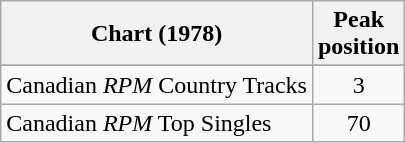<table class="wikitable sortable">
<tr>
<th align="left">Chart (1978)</th>
<th align="center">Peak<br>position</th>
</tr>
<tr>
</tr>
<tr>
</tr>
<tr>
</tr>
<tr>
<td align="left">Canadian <em>RPM</em> Country Tracks</td>
<td align="center">3</td>
</tr>
<tr>
<td align="left">Canadian <em>RPM</em> Top Singles</td>
<td align="center">70</td>
</tr>
</table>
